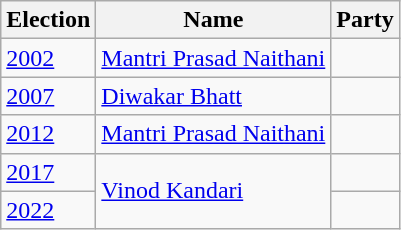<table class="wikitable sortable">
<tr>
<th>Election</th>
<th>Name</th>
<th colspan=2>Party</th>
</tr>
<tr>
<td><a href='#'>2002</a></td>
<td><a href='#'>Mantri Prasad Naithani</a></td>
<td></td>
</tr>
<tr>
<td><a href='#'>2007</a></td>
<td><a href='#'>Diwakar Bhatt</a></td>
<td></td>
</tr>
<tr>
<td><a href='#'>2012</a></td>
<td><a href='#'>Mantri Prasad Naithani</a></td>
<td></td>
</tr>
<tr>
<td><a href='#'>2017</a></td>
<td rowspan=2><a href='#'>Vinod Kandari</a></td>
<td></td>
</tr>
<tr>
<td><a href='#'>2022</a></td>
</tr>
</table>
